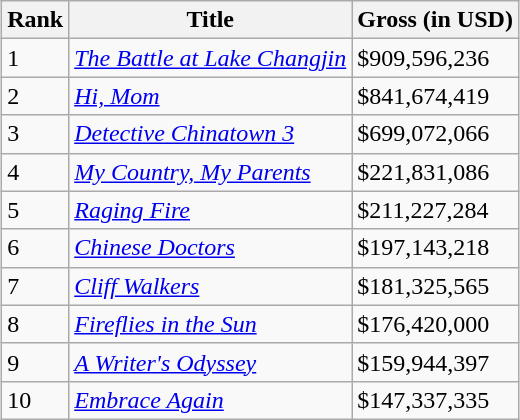<table class="wikitable sortable" style="margin:auto; margin:auto;">
<tr>
<th>Rank</th>
<th>Title</th>
<th>Gross (in USD)</th>
</tr>
<tr>
<td>1</td>
<td><em><a href='#'>The Battle at Lake Changjin</a></em></td>
<td>$909,596,236</td>
</tr>
<tr>
<td>2</td>
<td><em><a href='#'>Hi, Mom</a></em></td>
<td>$841,674,419</td>
</tr>
<tr>
<td>3</td>
<td><em><a href='#'>Detective Chinatown 3</a></em></td>
<td>$699,072,066</td>
</tr>
<tr>
<td>4</td>
<td><em><a href='#'>My Country, My Parents</a></em></td>
<td>$221,831,086</td>
</tr>
<tr>
<td>5</td>
<td><em><a href='#'>Raging Fire</a></em></td>
<td>$211,227,284</td>
</tr>
<tr>
<td>6</td>
<td><em><a href='#'>Chinese Doctors</a></em></td>
<td>$197,143,218</td>
</tr>
<tr>
<td>7</td>
<td><em><a href='#'>Cliff Walkers</a></em></td>
<td>$181,325,565</td>
</tr>
<tr>
<td>8</td>
<td><em><a href='#'>Fireflies in the Sun</a></em></td>
<td>$176,420,000</td>
</tr>
<tr>
<td>9</td>
<td><em><a href='#'>A Writer's Odyssey</a></em></td>
<td>$159,944,397</td>
</tr>
<tr>
<td>10</td>
<td><em><a href='#'>Embrace Again</a></em></td>
<td>$147,337,335</td>
</tr>
</table>
